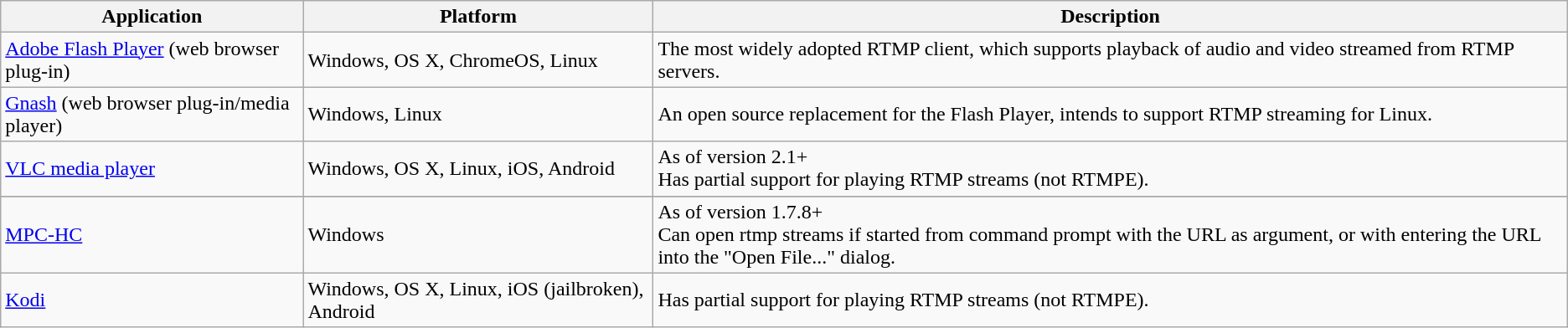<table class="wikitable">
<tr>
<th>Application</th>
<th>Platform</th>
<th>Description</th>
</tr>
<tr>
<td><a href='#'>Adobe Flash Player</a> (web browser plug-in)</td>
<td>Windows, OS X, ChromeOS, Linux</td>
<td>The most widely adopted RTMP client, which supports playback of audio and video streamed from RTMP servers.</td>
</tr>
<tr>
<td><a href='#'>Gnash</a> (web browser plug-in/media player)</td>
<td>Windows, Linux</td>
<td>An open source replacement for the Flash Player, intends to support RTMP streaming for Linux.</td>
</tr>
<tr>
<td><a href='#'>VLC media player</a></td>
<td>Windows, OS X, Linux, iOS, Android</td>
<td>As of version 2.1+ <br> Has partial support for playing RTMP streams (not RTMPE).</td>
</tr>
<tr>
</tr>
<tr>
<td><a href='#'>MPC-HC</a></td>
<td>Windows</td>
<td>As of version 1.7.8+ <br> Can open rtmp streams if started from command prompt with the URL as argument, or with entering the URL into the "Open File..." dialog.</td>
</tr>
<tr>
<td><a href='#'>Kodi</a></td>
<td>Windows, OS X, Linux, iOS (jailbroken), Android</td>
<td>Has partial support for playing RTMP streams (not RTMPE).</td>
</tr>
</table>
